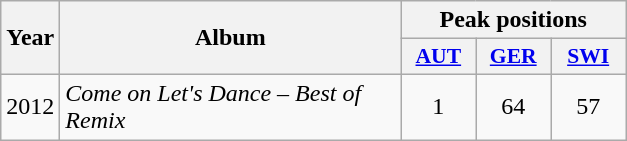<table class="wikitable">
<tr>
<th align="center" rowspan="2" width="10">Year</th>
<th align="center" rowspan="2" width="220">Album</th>
<th align="center" colspan="3" width="20">Peak positions</th>
</tr>
<tr>
<th scope="col" style="width:3em;font-size:90%;"><a href='#'>AUT</a><br></th>
<th scope="col" style="width:3em;font-size:90%;"><a href='#'>GER</a><br></th>
<th scope="col" style="width:3em;font-size:90%;"><a href='#'>SWI</a><br></th>
</tr>
<tr>
<td style="text-align:center;">2012</td>
<td><em>Come on Let's Dance – Best of Remix</em></td>
<td style="text-align:center;">1</td>
<td style="text-align:center;">64</td>
<td style="text-align:center;">57</td>
</tr>
</table>
